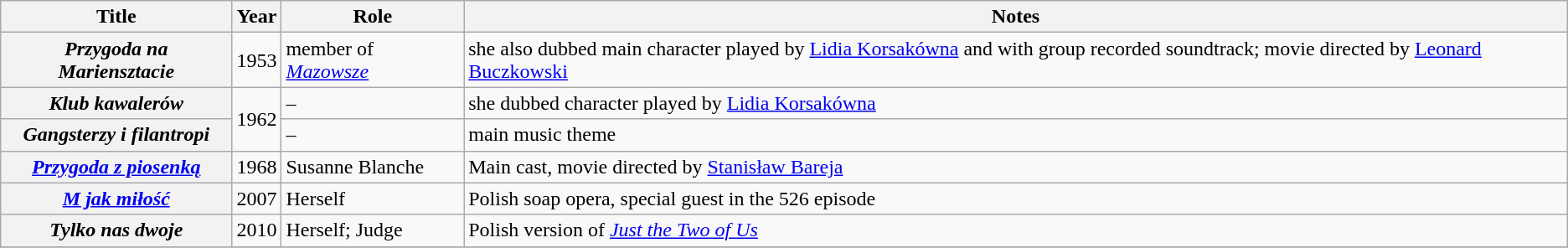<table class="wikitable plainrowheaders" style="text-align:center;">
<tr>
<th scope="col">Title</th>
<th scope="col">Year</th>
<th scope="col">Role</th>
<th scope="col">Notes</th>
</tr>
<tr>
<th scope="row"><em>Przygoda na Mariensztacie</em></th>
<td>1953</td>
<td style="text-align:left;">member of <em><a href='#'>Mazowsze</a></em></td>
<td style="text-align:left;">she also dubbed main character played by <a href='#'>Lidia Korsakówna</a> and with group recorded soundtrack; movie directed by <a href='#'>Leonard Buczkowski</a></td>
</tr>
<tr>
<th scope="row"><em>Klub kawalerów</em></th>
<td rowspan="2">1962</td>
<td style="text-align:left;">–</td>
<td style="text-align:left;">she dubbed character played by <a href='#'>Lidia Korsakówna</a></td>
</tr>
<tr>
<th scope="row"><em>Gangsterzy i filantropi</em></th>
<td style="text-align:left;">–</td>
<td style="text-align:left;">main music theme</td>
</tr>
<tr>
<th scope="row"><em><a href='#'>Przygoda z piosenką</a></em></th>
<td>1968</td>
<td style="text-align:left;">Susanne Blanche</td>
<td style="text-align:left;">Main cast, movie directed by <a href='#'>Stanisław Bareja</a></td>
</tr>
<tr>
<th scope="row"><em><a href='#'>M jak miłość</a></em></th>
<td>2007</td>
<td style="text-align:left;">Herself</td>
<td style="text-align:left;">Polish soap opera, special guest in the 526 episode</td>
</tr>
<tr>
<th scope="row"><em>Tylko nas dwoje</em></th>
<td>2010</td>
<td style="text-align:left;">Herself; Judge</td>
<td style="text-align:left;">Polish version of <em><a href='#'>Just the Two of Us</a></em></td>
</tr>
<tr>
</tr>
</table>
